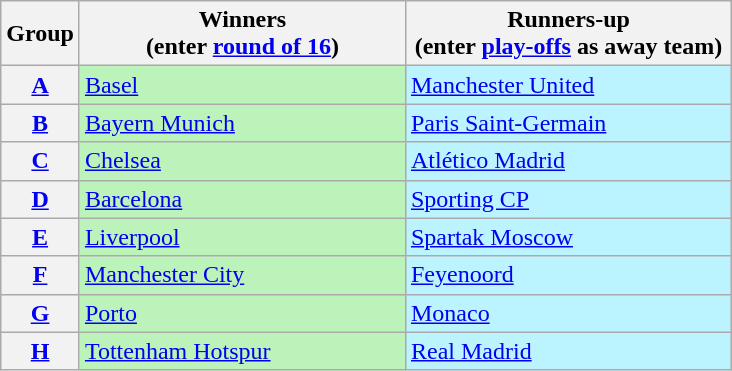<table class="wikitable">
<tr>
<th>Group</th>
<th width=210>Winners<br>(enter <a href='#'>round of 16</a>)</th>
<th width=210>Runners-up<br>(enter <a href='#'>play-offs</a> as away team)</th>
</tr>
<tr>
<th><a href='#'>A</a></th>
<td bgcolor=#BBF3BB> <a href='#'>Basel</a></td>
<td bgcolor=#BBF3FF> <a href='#'>Manchester United</a></td>
</tr>
<tr>
<th><a href='#'>B</a></th>
<td bgcolor=#BBF3BB> <a href='#'>Bayern Munich</a></td>
<td bgcolor=#BBF3FF> <a href='#'>Paris Saint-Germain</a></td>
</tr>
<tr>
<th><a href='#'>C</a></th>
<td bgcolor=#BBF3BB> <a href='#'>Chelsea</a></td>
<td bgcolor=#BBF3FF> <a href='#'>Atlético Madrid</a></td>
</tr>
<tr>
<th><a href='#'>D</a></th>
<td bgcolor=#BBF3BB> <a href='#'>Barcelona</a></td>
<td bgcolor=#BBF3FF> <a href='#'>Sporting CP</a></td>
</tr>
<tr>
<th><a href='#'>E</a></th>
<td bgcolor=#BBF3BB> <a href='#'>Liverpool</a></td>
<td bgcolor=#BBF3FF> <a href='#'>Spartak Moscow</a></td>
</tr>
<tr>
<th><a href='#'>F</a></th>
<td bgcolor=#BBF3BB> <a href='#'>Manchester City</a></td>
<td bgcolor=#BBF3FF> <a href='#'>Feyenoord</a></td>
</tr>
<tr>
<th><a href='#'>G</a></th>
<td bgcolor=#BBF3BB> <a href='#'>Porto</a></td>
<td bgcolor=#BBF3FF> <a href='#'>Monaco</a></td>
</tr>
<tr>
<th><a href='#'>H</a></th>
<td bgcolor=#BBF3BB> <a href='#'>Tottenham Hotspur</a></td>
<td bgcolor=#BBF3FF> <a href='#'>Real Madrid</a></td>
</tr>
</table>
